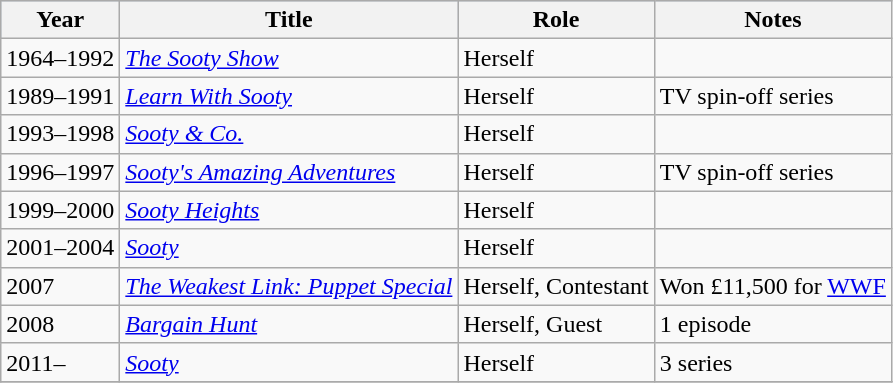<table class="wikitable">
<tr style="background:#b0c4de; text-align:center;">
<th>Year</th>
<th>Title</th>
<th>Role</th>
<th>Notes</th>
</tr>
<tr>
<td>1964–1992</td>
<td><em><a href='#'>The Sooty Show</a></em></td>
<td>Herself</td>
<td></td>
</tr>
<tr>
<td>1989–1991</td>
<td><em><a href='#'>Learn With Sooty</a></em></td>
<td>Herself</td>
<td>TV spin-off series</td>
</tr>
<tr>
<td>1993–1998</td>
<td><em><a href='#'>Sooty & Co.</a></em></td>
<td>Herself</td>
<td></td>
</tr>
<tr>
<td>1996–1997</td>
<td><em><a href='#'>Sooty's Amazing Adventures</a></em></td>
<td>Herself</td>
<td>TV spin-off series</td>
</tr>
<tr>
<td>1999–2000</td>
<td><em><a href='#'>Sooty Heights</a></em></td>
<td>Herself</td>
<td></td>
</tr>
<tr>
<td>2001–2004</td>
<td><em><a href='#'>Sooty</a></em></td>
<td>Herself</td>
<td></td>
</tr>
<tr>
<td>2007</td>
<td><em><a href='#'>The Weakest Link: Puppet Special</a></em></td>
<td>Herself, Contestant</td>
<td>Won £11,500 for <a href='#'>WWF</a></td>
</tr>
<tr>
<td>2008</td>
<td><em><a href='#'>Bargain Hunt</a></em></td>
<td>Herself, Guest</td>
<td>1 episode</td>
</tr>
<tr>
<td>2011–</td>
<td><em><a href='#'>Sooty</a></em></td>
<td>Herself</td>
<td>3 series</td>
</tr>
<tr>
</tr>
</table>
